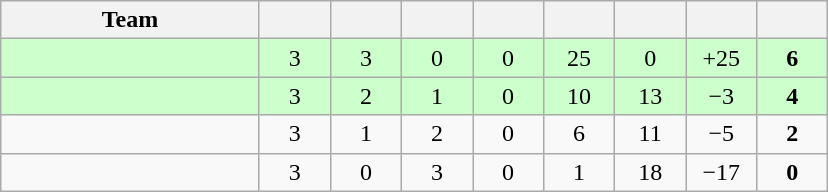<table class="wikitable" style="text-align:center;">
<tr>
<th width=165>Team</th>
<th width=40></th>
<th width=40></th>
<th width=40></th>
<th width=40></th>
<th width=40></th>
<th width=40></th>
<th width=40></th>
<th width=40></th>
</tr>
<tr bgcolor="ccffcc">
<td style="text-align:left;"></td>
<td>3</td>
<td>3</td>
<td>0</td>
<td>0</td>
<td>25</td>
<td>0</td>
<td>+25</td>
<td><strong>6</strong></td>
</tr>
<tr bgcolor="ccffcc">
<td style="text-align:left;"></td>
<td>3</td>
<td>2</td>
<td>1</td>
<td>0</td>
<td>10</td>
<td>13</td>
<td>−3</td>
<td><strong>4</strong></td>
</tr>
<tr>
<td style="text-align:left;"></td>
<td>3</td>
<td>1</td>
<td>2</td>
<td>0</td>
<td>6</td>
<td>11</td>
<td>−5</td>
<td><strong>2</strong></td>
</tr>
<tr>
<td style="text-align:left;"></td>
<td>3</td>
<td>0</td>
<td>3</td>
<td>0</td>
<td>1</td>
<td>18</td>
<td>−17</td>
<td><strong>0</strong></td>
</tr>
</table>
